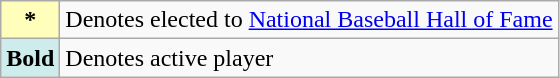<table class="wikitable" style="font-size:100%;">
<tr>
<th scope="row" style="background-color:#ffffbb">*</th>
<td>Denotes elected to <a href='#'>National Baseball Hall of Fame</a> <br></td>
</tr>
<tr>
<th scope="row" style="background:#cfecec;"><strong>Bold</strong></th>
<td>Denotes active player<br></td>
</tr>
</table>
